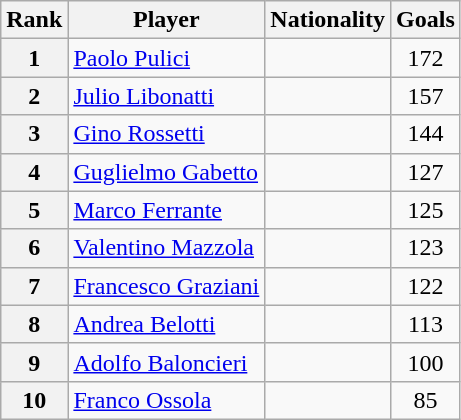<table class="wikitable" style="text-align:center;">
<tr>
<th>Rank</th>
<th>Player</th>
<th>Nationality</th>
<th>Goals</th>
</tr>
<tr>
<th>1</th>
<td align="left"><a href='#'>Paolo Pulici</a></td>
<td></td>
<td>172</td>
</tr>
<tr>
<th>2</th>
<td align="left"><a href='#'>Julio Libonatti</a></td>
<td></td>
<td>157</td>
</tr>
<tr>
<th>3</th>
<td align="left"><a href='#'>Gino Rossetti</a></td>
<td></td>
<td>144</td>
</tr>
<tr>
<th>4</th>
<td align="left"><a href='#'>Guglielmo Gabetto</a></td>
<td></td>
<td>127</td>
</tr>
<tr>
<th>5</th>
<td align="left"><a href='#'>Marco Ferrante</a></td>
<td></td>
<td>125</td>
</tr>
<tr>
<th>6</th>
<td align="left"><a href='#'>Valentino Mazzola</a></td>
<td></td>
<td>123</td>
</tr>
<tr>
<th>7</th>
<td align="left"><a href='#'>Francesco Graziani</a></td>
<td></td>
<td>122</td>
</tr>
<tr>
<th>8</th>
<td align="left"><a href='#'>Andrea Belotti</a></td>
<td></td>
<td>113</td>
</tr>
<tr>
<th>9</th>
<td align="left"><a href='#'>Adolfo Baloncieri</a></td>
<td></td>
<td>100</td>
</tr>
<tr>
<th>10</th>
<td align="left"><a href='#'>Franco Ossola</a></td>
<td></td>
<td>85</td>
</tr>
</table>
